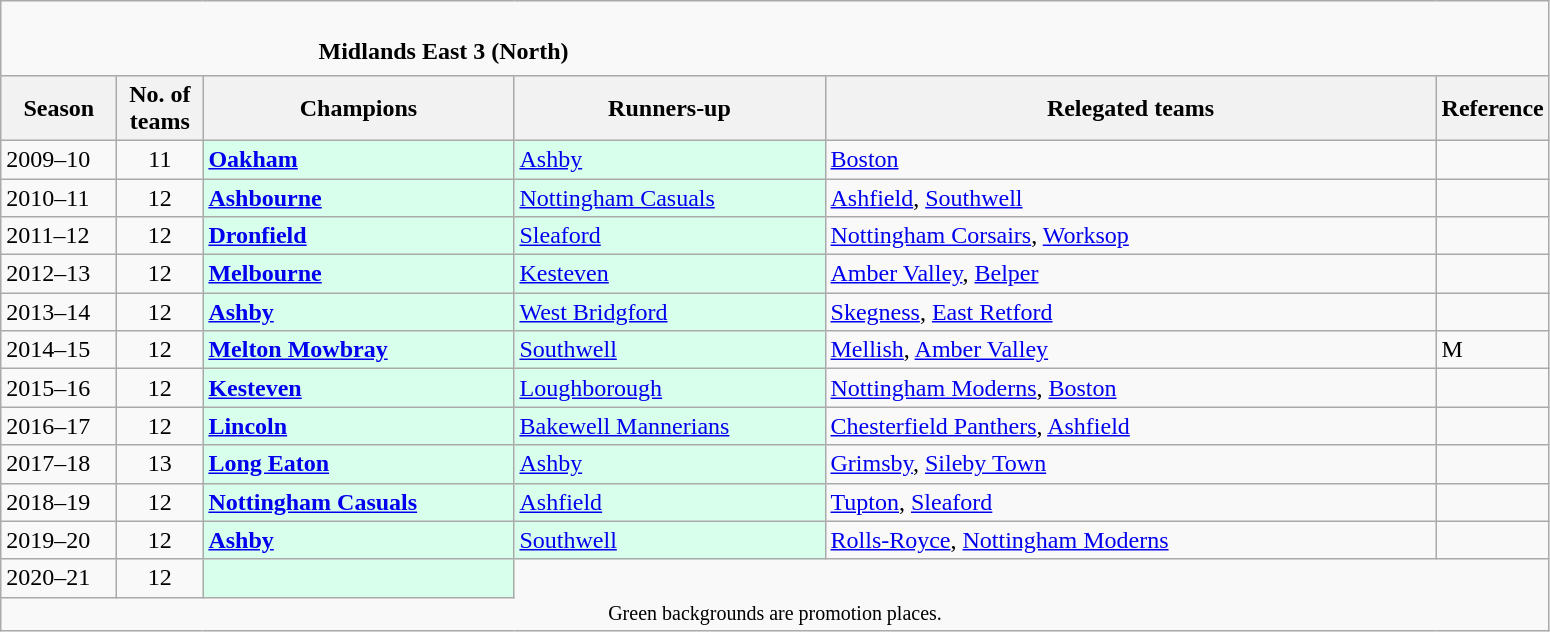<table class="wikitable">
<tr>
<td colspan="11" cellpadding="0" cellspacing="0"><br><table border="0" style="width:100%" cellpadding="0" cellspacing="0">
<tr>
<td style="width:20%;border:0"></td>
<td style="border:0"><strong>Midlands East 3 (North)</strong></td>
<td style="width:20%;border:0"></td>
</tr>
</table>
</td>
</tr>
<tr>
<th style="width:70px">Season</th>
<th style="width:50px">No. of teams</th>
<th style="width:200px">Champions</th>
<th style="width:200px">Runners-up</th>
<th style="width:400px">Relegated teams</th>
<th style="width:50px">Reference</th>
</tr>
<tr>
<td>2009–10</td>
<td style="text-align:center">11</td>
<td style="background:#d8ffeb"><strong><a href='#'>Oakham</a></strong></td>
<td style="background:#d8ffeb"><a href='#'>Ashby</a></td>
<td><a href='#'>Boston</a></td>
<td></td>
</tr>
<tr>
<td>2010–11</td>
<td style="text-align:center">12</td>
<td style="background:#d8ffeb"><strong><a href='#'>Ashbourne</a></strong></td>
<td style="background:#d8ffeb"><a href='#'>Nottingham Casuals</a></td>
<td><a href='#'>Ashfield</a>, <a href='#'>Southwell</a></td>
<td></td>
</tr>
<tr>
<td>2011–12</td>
<td style="text-align:center">12</td>
<td style="background:#d8ffeb"><strong><a href='#'>Dronfield</a></strong></td>
<td style="background:#d8ffeb"><a href='#'>Sleaford</a></td>
<td><a href='#'>Nottingham Corsairs</a>, <a href='#'>Worksop</a></td>
<td></td>
</tr>
<tr>
<td>2012–13</td>
<td style="text-align:center">12</td>
<td style="background:#d8ffeb"><strong><a href='#'>Melbourne</a></strong></td>
<td style="background:#d8ffeb"><a href='#'>Kesteven</a></td>
<td><a href='#'>Amber Valley</a>, <a href='#'>Belper</a></td>
<td></td>
</tr>
<tr>
<td>2013–14</td>
<td style="text-align:center">12</td>
<td style="background:#d8ffeb"><strong><a href='#'>Ashby</a></strong></td>
<td style="background:#d8ffeb"><a href='#'>West Bridgford</a></td>
<td><a href='#'>Skegness</a>, <a href='#'>East Retford</a></td>
<td></td>
</tr>
<tr>
<td>2014–15</td>
<td style="text-align:center">12</td>
<td style="background:#d8ffeb"><strong><a href='#'>Melton Mowbray</a></strong></td>
<td style="background:#d8ffeb"><a href='#'>Southwell</a></td>
<td><a href='#'>Mellish</a>, <a href='#'>Amber Valley</a></td>
<td>M</td>
</tr>
<tr>
<td>2015–16</td>
<td style="text-align:center">12</td>
<td style="background:#d8ffeb"><strong><a href='#'>Kesteven</a></strong></td>
<td style="background:#d8ffeb"><a href='#'>Loughborough</a></td>
<td><a href='#'>Nottingham Moderns</a>, <a href='#'>Boston</a></td>
<td></td>
</tr>
<tr>
<td>2016–17</td>
<td style="text-align:center">12</td>
<td style="background:#d8ffeb"><strong><a href='#'>Lincoln</a></strong></td>
<td style="background:#d8ffeb"><a href='#'>Bakewell Mannerians</a></td>
<td><a href='#'>Chesterfield Panthers</a>, <a href='#'>Ashfield</a></td>
<td></td>
</tr>
<tr>
<td>2017–18</td>
<td style="text-align:center">13</td>
<td style="background:#d8ffeb"><strong><a href='#'>Long Eaton</a></strong></td>
<td style="background:#d8ffeb"><a href='#'>Ashby</a></td>
<td><a href='#'>Grimsby</a>, <a href='#'>Sileby Town</a></td>
<td></td>
</tr>
<tr>
<td>2018–19</td>
<td style="text-align:center">12</td>
<td style="background:#d8ffeb"><strong><a href='#'>Nottingham Casuals</a></strong></td>
<td style="background:#d8ffeb"><a href='#'>Ashfield</a></td>
<td><a href='#'>Tupton</a>, <a href='#'>Sleaford</a></td>
<td></td>
</tr>
<tr>
<td>2019–20</td>
<td style="text-align:center">12</td>
<td style="background:#d8ffeb"><strong><a href='#'>Ashby</a></strong></td>
<td style="background:#d8ffeb"><a href='#'>Southwell</a></td>
<td><a href='#'>Rolls-Royce</a>, <a href='#'>Nottingham Moderns</a></td>
<td></td>
</tr>
<tr>
<td>2020–21</td>
<td style="text-align:center">12</td>
<td style="background:#d8ffeb"></td>
</tr>
<tr>
<td colspan="15" style="border:0;font-size:smaller;text-align:center">Green backgrounds are promotion places.</td>
</tr>
</table>
